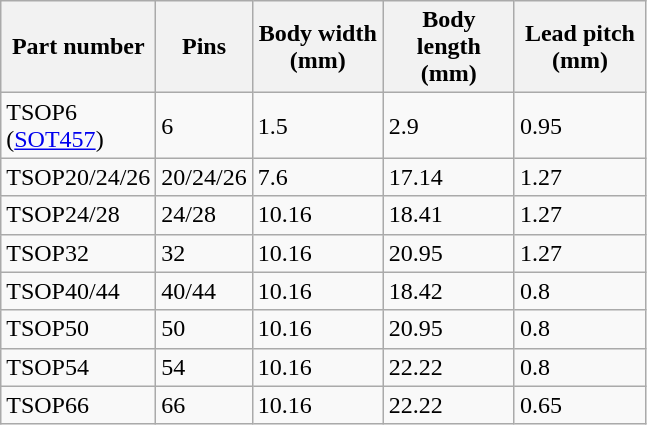<table class=wikitable>
<tr>
<th width=80>Part number</th>
<th width=50>Pins</th>
<th width=80>Body width (mm)</th>
<th width=80>Body length (mm)</th>
<th width=80>Lead pitch (mm)</th>
</tr>
<tr>
<td>TSOP6 (<a href='#'>SOT457</a>)</td>
<td>6</td>
<td>1.5</td>
<td>2.9</td>
<td>0.95</td>
</tr>
<tr>
<td>TSOP20/24/26</td>
<td>20/24/26</td>
<td>7.6</td>
<td>17.14</td>
<td>1.27</td>
</tr>
<tr>
<td>TSOP24/28</td>
<td>24/28</td>
<td>10.16</td>
<td>18.41</td>
<td>1.27</td>
</tr>
<tr>
<td>TSOP32</td>
<td>32</td>
<td>10.16</td>
<td>20.95</td>
<td>1.27</td>
</tr>
<tr>
<td>TSOP40/44</td>
<td>40/44</td>
<td>10.16</td>
<td>18.42</td>
<td>0.8</td>
</tr>
<tr>
<td>TSOP50</td>
<td>50</td>
<td>10.16</td>
<td>20.95</td>
<td>0.8</td>
</tr>
<tr>
<td>TSOP54</td>
<td>54</td>
<td>10.16</td>
<td>22.22</td>
<td>0.8</td>
</tr>
<tr>
<td>TSOP66</td>
<td>66</td>
<td>10.16</td>
<td>22.22</td>
<td>0.65</td>
</tr>
</table>
